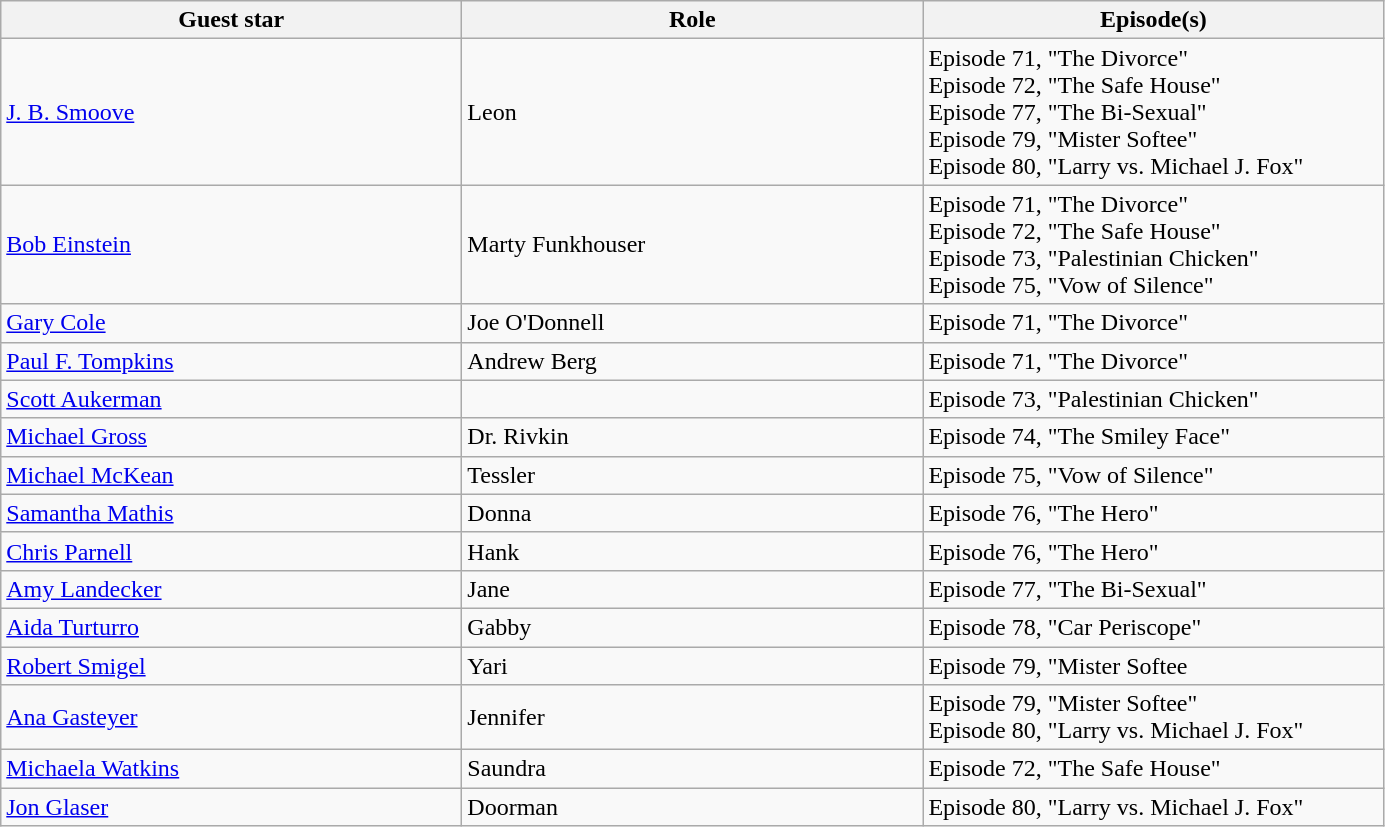<table class="wikitable">
<tr>
<th scope="col" style="width:300px;">Guest star</th>
<th scope="col" style="width:300px;">Role</th>
<th scope="col" style="width:300px;">Episode(s)</th>
</tr>
<tr>
<td><a href='#'>J. B. Smoove</a></td>
<td>Leon</td>
<td>Episode 71, "The Divorce"<br>Episode 72, "The Safe House"<br>Episode 77, "The Bi-Sexual"<br>Episode 79, "Mister Softee"<br>Episode 80, "Larry vs. Michael J. Fox"</td>
</tr>
<tr>
<td><a href='#'>Bob Einstein</a></td>
<td>Marty Funkhouser</td>
<td>Episode 71, "The Divorce"<br>Episode 72, "The Safe House"<br>Episode 73, "Palestinian Chicken"<br>Episode 75, "Vow of Silence"</td>
</tr>
<tr>
<td><a href='#'>Gary Cole</a></td>
<td>Joe O'Donnell</td>
<td>Episode 71, "The Divorce"</td>
</tr>
<tr>
<td><a href='#'>Paul F. Tompkins</a></td>
<td>Andrew Berg</td>
<td>Episode 71, "The Divorce"</td>
</tr>
<tr>
<td><a href='#'>Scott Aukerman</a></td>
<td></td>
<td>Episode 73, "Palestinian Chicken"</td>
</tr>
<tr>
<td><a href='#'>Michael Gross</a></td>
<td>Dr. Rivkin</td>
<td>Episode 74, "The Smiley Face"</td>
</tr>
<tr>
<td><a href='#'>Michael McKean</a></td>
<td>Tessler</td>
<td>Episode 75, "Vow of Silence"</td>
</tr>
<tr>
<td><a href='#'>Samantha Mathis</a></td>
<td>Donna</td>
<td>Episode 76, "The Hero"</td>
</tr>
<tr>
<td><a href='#'>Chris Parnell</a></td>
<td>Hank</td>
<td>Episode 76, "The Hero"</td>
</tr>
<tr>
<td><a href='#'>Amy Landecker</a></td>
<td>Jane</td>
<td>Episode 77, "The Bi-Sexual"</td>
</tr>
<tr>
<td><a href='#'>Aida Turturro</a></td>
<td>Gabby</td>
<td>Episode 78, "Car Periscope"</td>
</tr>
<tr>
<td><a href='#'>Robert Smigel</a></td>
<td>Yari</td>
<td>Episode 79, "Mister Softee</td>
</tr>
<tr>
<td><a href='#'>Ana Gasteyer</a></td>
<td>Jennifer</td>
<td>Episode 79, "Mister Softee"<br>Episode 80, "Larry vs. Michael J. Fox"</td>
</tr>
<tr>
<td><a href='#'>Michaela Watkins</a></td>
<td>Saundra</td>
<td>Episode 72, "The Safe House"</td>
</tr>
<tr>
<td><a href='#'>Jon Glaser</a></td>
<td>Doorman</td>
<td>Episode 80, "Larry vs. Michael J. Fox"</td>
</tr>
</table>
